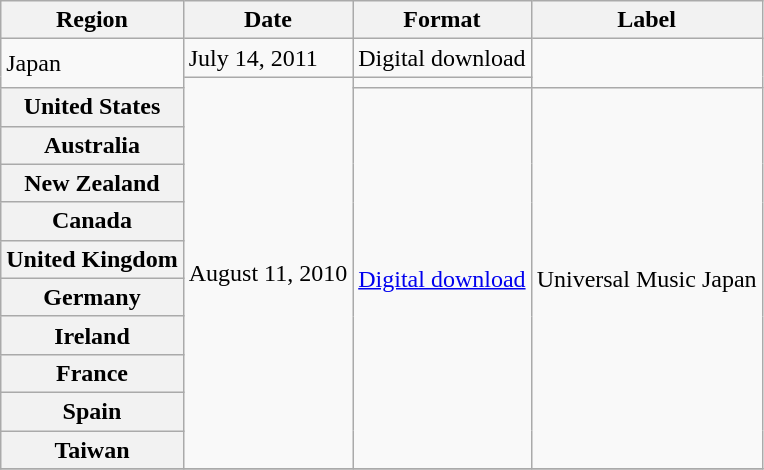<table class="wikitable plainrowheaders">
<tr>
<th scope="col">Region</th>
<th scope="col">Date</th>
<th scope="col">Format</th>
<th scope="col">Label</th>
</tr>
<tr>
<td rowspan="2">Japan</td>
<td>July 14, 2011</td>
<td>Digital download</td>
<td rowspan="2"></td>
</tr>
<tr>
<td rowspan="11">August 11, 2010</td>
<td></td>
</tr>
<tr>
<th scope="row">United States</th>
<td rowspan="10"><a href='#'>Digital download</a></td>
<td rowspan="10">Universal Music Japan</td>
</tr>
<tr>
<th scope="row">Australia</th>
</tr>
<tr>
<th scope="row">New Zealand</th>
</tr>
<tr>
<th scope="row">Canada</th>
</tr>
<tr>
<th scope="row">United Kingdom</th>
</tr>
<tr>
<th scope="row">Germany</th>
</tr>
<tr>
<th scope="row">Ireland</th>
</tr>
<tr>
<th scope="row">France</th>
</tr>
<tr>
<th scope="row">Spain</th>
</tr>
<tr>
<th scope="row">Taiwan</th>
</tr>
<tr>
</tr>
</table>
